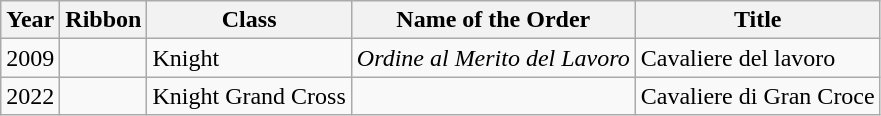<table class="wikitable" style="text-align:left">
<tr>
<th>Year</th>
<th>Ribbon</th>
<th>Class</th>
<th>Name of the Order</th>
<th>Title</th>
</tr>
<tr>
<td>2009 </td>
<td></td>
<td>Knight</td>
<td><em>Ordine al Merito del Lavoro</em></td>
<td>Cavaliere del lavoro</td>
</tr>
<tr>
<td>2022 </td>
<td></td>
<td>Knight Grand Cross</td>
<td></td>
<td>Cavaliere di Gran Croce</td>
</tr>
</table>
